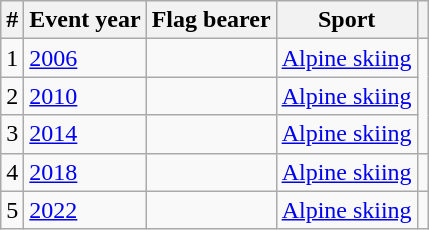<table class="wikitable sortable">
<tr>
<th>#</th>
<th>Event year</th>
<th>Flag bearer</th>
<th>Sport</th>
<th></th>
</tr>
<tr>
<td>1</td>
<td><a href='#'>2006</a></td>
<td></td>
<td><a href='#'>Alpine skiing</a></td>
<td rowspan=3></td>
</tr>
<tr>
<td>2</td>
<td><a href='#'>2010</a></td>
<td></td>
<td><a href='#'>Alpine skiing</a></td>
</tr>
<tr>
<td>3</td>
<td><a href='#'>2014</a></td>
<td></td>
<td><a href='#'>Alpine skiing</a></td>
</tr>
<tr>
<td>4</td>
<td><a href='#'>2018</a></td>
<td></td>
<td><a href='#'>Alpine skiing</a></td>
<td></td>
</tr>
<tr>
<td>5</td>
<td><a href='#'>2022</a></td>
<td></td>
<td><a href='#'>Alpine skiing</a></td>
<td></td>
</tr>
</table>
